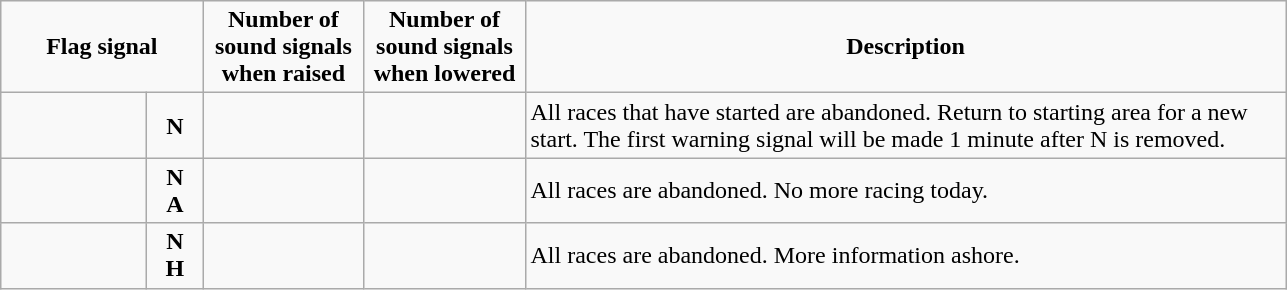<table class="wikitable">
<tr style="text-align: center; font-weight: bold;">
<td colspan="2" width="120px">Flag signal</td>
<td width="100px">Number of sound signals when raised</td>
<td width="100px">Number of sound signals when lowered</td>
<td width="500px">Description</td>
</tr>
<tr>
<td width="90px"></td>
<td width="30px" align="center"><strong>N</strong></td>
<td>  </td>
<td></td>
<td>All races that have started are abandoned. Return to starting area for a new start.  The first warning signal will be made 1 minute after N is removed.</td>
</tr>
<tr>
<td> </td>
<td align="center"><strong>N</strong><br><strong>A</strong></td>
<td>  </td>
<td></td>
<td>All races are abandoned. No more racing today.</td>
</tr>
<tr>
<td> </td>
<td align="center"><strong>N</strong><br><strong>H</strong></td>
<td>  </td>
<td></td>
<td>All races are abandoned. More information ashore.</td>
</tr>
</table>
